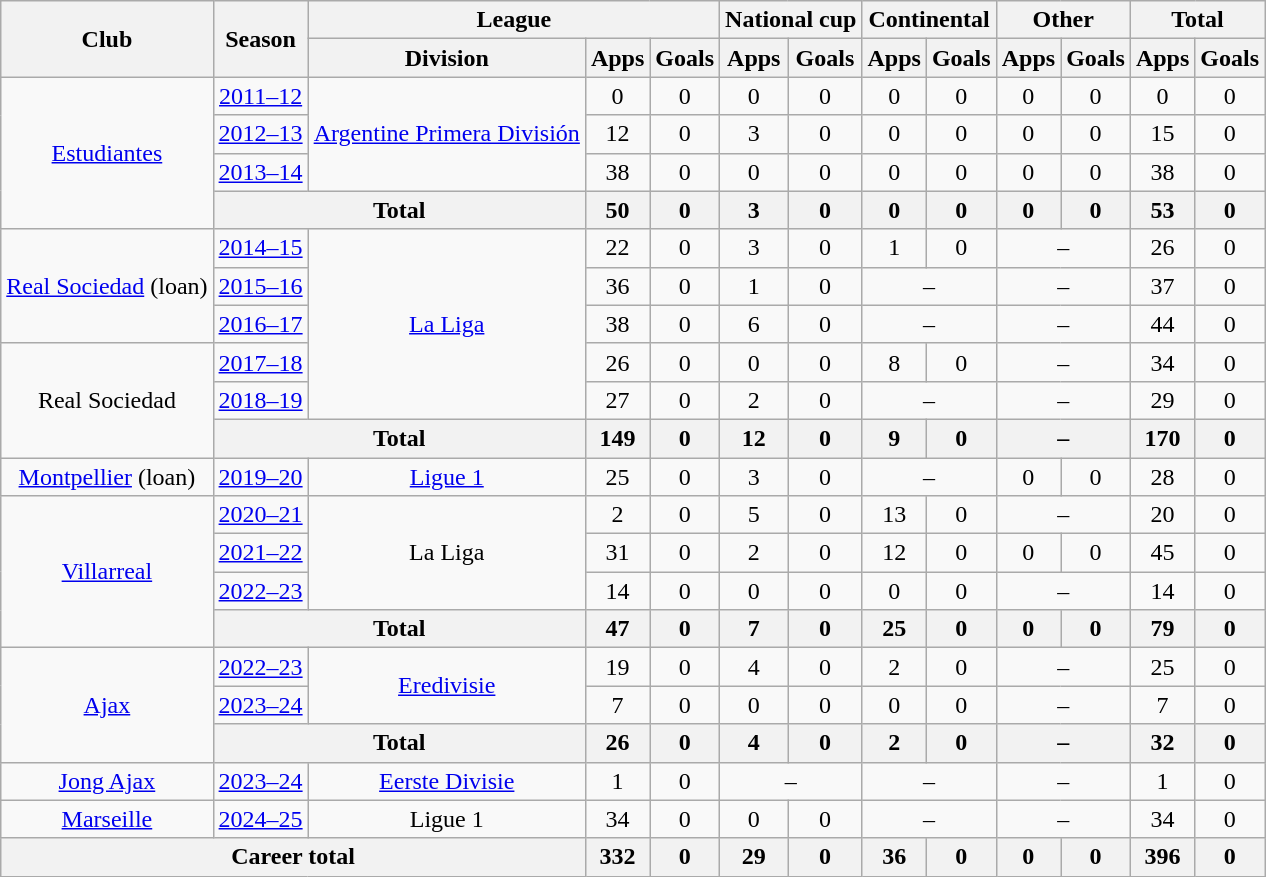<table class="wikitable" style="text-align:center">
<tr>
<th rowspan="2">Club</th>
<th rowspan="2">Season</th>
<th colspan="3">League</th>
<th colspan="2">National cup</th>
<th colspan="2">Continental</th>
<th colspan="2">Other</th>
<th colspan="2">Total</th>
</tr>
<tr>
<th>Division</th>
<th>Apps</th>
<th>Goals</th>
<th>Apps</th>
<th>Goals</th>
<th>Apps</th>
<th>Goals</th>
<th>Apps</th>
<th>Goals</th>
<th>Apps</th>
<th>Goals</th>
</tr>
<tr>
<td rowspan="4"><a href='#'>Estudiantes</a></td>
<td><a href='#'>2011–12</a></td>
<td rowspan="3"><a href='#'>Argentine Primera División</a></td>
<td>0</td>
<td>0</td>
<td>0</td>
<td>0</td>
<td>0</td>
<td>0</td>
<td>0</td>
<td>0</td>
<td>0</td>
<td>0</td>
</tr>
<tr>
<td><a href='#'>2012–13</a></td>
<td>12</td>
<td>0</td>
<td>3</td>
<td>0</td>
<td>0</td>
<td>0</td>
<td>0</td>
<td>0</td>
<td>15</td>
<td>0</td>
</tr>
<tr>
<td><a href='#'>2013–14</a></td>
<td>38</td>
<td>0</td>
<td>0</td>
<td>0</td>
<td>0</td>
<td>0</td>
<td>0</td>
<td>0</td>
<td>38</td>
<td>0</td>
</tr>
<tr>
<th colspan="2">Total</th>
<th>50</th>
<th>0</th>
<th>3</th>
<th>0</th>
<th>0</th>
<th>0</th>
<th>0</th>
<th>0</th>
<th>53</th>
<th>0</th>
</tr>
<tr>
<td rowspan="3"><a href='#'>Real Sociedad</a> (loan)</td>
<td><a href='#'>2014–15</a></td>
<td rowspan="5"><a href='#'>La Liga</a></td>
<td>22</td>
<td>0</td>
<td>3</td>
<td>0</td>
<td>1</td>
<td>0</td>
<td colspan="2">–</td>
<td>26</td>
<td>0</td>
</tr>
<tr>
<td><a href='#'>2015–16</a></td>
<td>36</td>
<td>0</td>
<td>1</td>
<td>0</td>
<td colspan="2">–</td>
<td colspan="2">–</td>
<td>37</td>
<td>0</td>
</tr>
<tr>
<td><a href='#'>2016–17</a></td>
<td>38</td>
<td>0</td>
<td>6</td>
<td>0</td>
<td colspan="2">–</td>
<td colspan="2">–</td>
<td>44</td>
<td>0</td>
</tr>
<tr>
<td rowspan="3">Real Sociedad</td>
<td><a href='#'>2017–18</a></td>
<td>26</td>
<td>0</td>
<td>0</td>
<td>0</td>
<td>8</td>
<td>0</td>
<td colspan="2">–</td>
<td>34</td>
<td>0</td>
</tr>
<tr>
<td><a href='#'>2018–19</a></td>
<td>27</td>
<td>0</td>
<td>2</td>
<td>0</td>
<td colspan="2">–</td>
<td colspan="2">–</td>
<td>29</td>
<td>0</td>
</tr>
<tr>
<th colspan="2">Total</th>
<th>149</th>
<th>0</th>
<th>12</th>
<th>0</th>
<th>9</th>
<th>0</th>
<th colspan="2">–</th>
<th>170</th>
<th>0</th>
</tr>
<tr>
<td><a href='#'>Montpellier</a> (loan)</td>
<td><a href='#'>2019–20</a></td>
<td><a href='#'>Ligue 1</a></td>
<td>25</td>
<td>0</td>
<td>3</td>
<td>0</td>
<td colspan="2">–</td>
<td>0</td>
<td>0</td>
<td>28</td>
<td>0</td>
</tr>
<tr>
<td rowspan="4"><a href='#'>Villarreal</a></td>
<td><a href='#'>2020–21</a></td>
<td rowspan="3">La Liga</td>
<td>2</td>
<td>0</td>
<td>5</td>
<td>0</td>
<td>13</td>
<td>0</td>
<td colspan="2">–</td>
<td>20</td>
<td>0</td>
</tr>
<tr>
<td><a href='#'>2021–22</a></td>
<td>31</td>
<td>0</td>
<td>2</td>
<td>0</td>
<td>12</td>
<td>0</td>
<td>0</td>
<td>0</td>
<td>45</td>
<td>0</td>
</tr>
<tr>
<td><a href='#'>2022–23</a></td>
<td>14</td>
<td>0</td>
<td>0</td>
<td>0</td>
<td>0</td>
<td>0</td>
<td colspan="2">–</td>
<td>14</td>
<td>0</td>
</tr>
<tr>
<th colspan="2">Total</th>
<th>47</th>
<th>0</th>
<th>7</th>
<th>0</th>
<th>25</th>
<th>0</th>
<th>0</th>
<th>0</th>
<th>79</th>
<th>0</th>
</tr>
<tr>
<td rowspan="3"><a href='#'>Ajax</a></td>
<td><a href='#'>2022–23</a></td>
<td rowspan="2"><a href='#'>Eredivisie</a></td>
<td>19</td>
<td>0</td>
<td>4</td>
<td>0</td>
<td>2</td>
<td>0</td>
<td colspan="2">–</td>
<td>25</td>
<td>0</td>
</tr>
<tr>
<td><a href='#'>2023–24</a></td>
<td>7</td>
<td>0</td>
<td>0</td>
<td>0</td>
<td>0</td>
<td>0</td>
<td colspan="2">–</td>
<td>7</td>
<td>0</td>
</tr>
<tr>
<th colspan="2">Total</th>
<th>26</th>
<th>0</th>
<th>4</th>
<th>0</th>
<th>2</th>
<th>0</th>
<th colspan="2">–</th>
<th>32</th>
<th>0</th>
</tr>
<tr>
<td><a href='#'>Jong Ajax</a></td>
<td><a href='#'>2023–24</a></td>
<td><a href='#'>Eerste Divisie</a></td>
<td>1</td>
<td>0</td>
<td colspan="2">–</td>
<td colspan="2">–</td>
<td colspan="2">–</td>
<td>1</td>
<td>0</td>
</tr>
<tr>
<td><a href='#'>Marseille</a></td>
<td><a href='#'>2024–25</a></td>
<td>Ligue 1</td>
<td>34</td>
<td>0</td>
<td>0</td>
<td>0</td>
<td colspan="2">–</td>
<td colspan="2">–</td>
<td>34</td>
<td>0</td>
</tr>
<tr>
<th colspan="3">Career total</th>
<th>332</th>
<th>0</th>
<th>29</th>
<th>0</th>
<th>36</th>
<th>0</th>
<th>0</th>
<th>0</th>
<th>396</th>
<th>0</th>
</tr>
</table>
